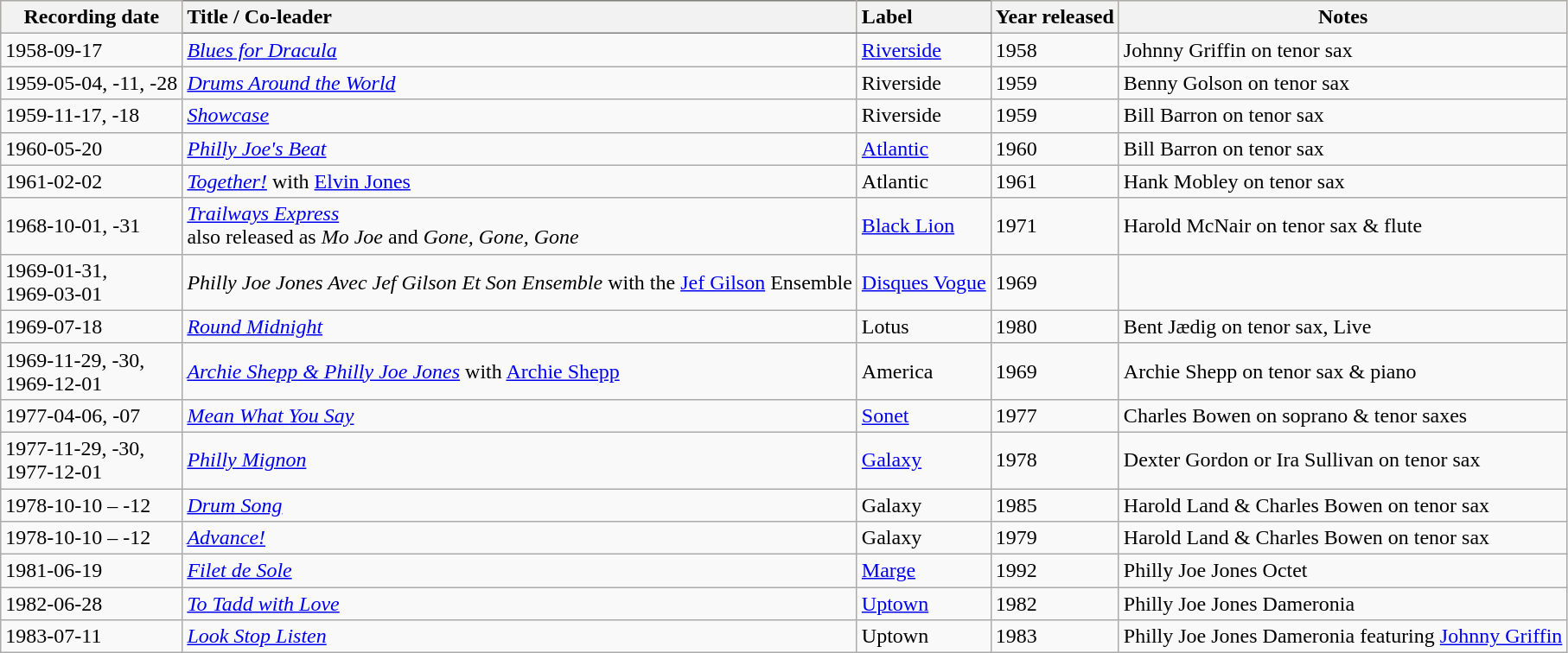<table class="wikitable sortable">
<tr style="background:#ffdead;">
<th>Recording date</th>
<th style="text-align:left; border-bottom:1px solid gray; border-top:1px solid gray;">Title / Co-leader</th>
<th style="text-align:left; border-bottom:1px solid gray; border-top:1px solid gray;">Label</th>
<th>Year released</th>
<th>Notes</th>
</tr>
<tr>
<td>1958-09-17</td>
<td><em><a href='#'>Blues for Dracula</a></em></td>
<td><a href='#'>Riverside</a></td>
<td>1958</td>
<td>Johnny Griffin on tenor sax</td>
</tr>
<tr>
<td>1959-05-04, -11, -28</td>
<td><em><a href='#'>Drums Around the World</a></em></td>
<td>Riverside</td>
<td>1959</td>
<td>Benny Golson on tenor sax</td>
</tr>
<tr>
<td>1959-11-17, -18</td>
<td><em><a href='#'>Showcase</a></em></td>
<td>Riverside</td>
<td>1959</td>
<td>Bill Barron on tenor sax</td>
</tr>
<tr>
<td>1960-05-20</td>
<td><em><a href='#'>Philly Joe's Beat</a></em></td>
<td><a href='#'>Atlantic</a></td>
<td>1960</td>
<td>Bill Barron on tenor sax</td>
</tr>
<tr>
<td>1961-02-02</td>
<td><em><a href='#'>Together!</a></em> with <a href='#'>Elvin Jones</a></td>
<td>Atlantic</td>
<td>1961</td>
<td>Hank Mobley on tenor sax</td>
</tr>
<tr>
<td>1968-10-01, -31</td>
<td><em><a href='#'>Trailways Express</a></em> <br>also released as <em>Mo Joe</em> and <em>Gone, Gone, Gone</em></td>
<td><a href='#'>Black Lion</a></td>
<td>1971</td>
<td>Harold McNair on tenor sax & flute</td>
</tr>
<tr>
<td>1969-01-31, <br>1969-03-01</td>
<td><em>Philly Joe Jones Avec Jef Gilson Et Son Ensemble</em> with the <a href='#'>Jef Gilson</a> Ensemble</td>
<td><a href='#'>Disques Vogue</a></td>
<td>1969</td>
<td></td>
</tr>
<tr>
<td>1969-07-18</td>
<td><em><a href='#'>Round Midnight</a></em></td>
<td>Lotus</td>
<td>1980</td>
<td>Bent Jædig on tenor sax, Live</td>
</tr>
<tr>
<td>1969-11-29, -30, <br>1969-12-01</td>
<td><em><a href='#'>Archie Shepp & Philly Joe Jones</a></em> with <a href='#'>Archie Shepp</a></td>
<td>America</td>
<td>1969</td>
<td>Archie Shepp on tenor sax & piano</td>
</tr>
<tr>
<td>1977-04-06, -07</td>
<td><em><a href='#'>Mean What You Say</a></em></td>
<td><a href='#'>Sonet</a></td>
<td>1977</td>
<td>Charles Bowen on soprano & tenor saxes</td>
</tr>
<tr>
<td>1977-11-29, -30, <br>1977-12-01</td>
<td><em><a href='#'>Philly Mignon</a></em></td>
<td><a href='#'>Galaxy</a></td>
<td>1978</td>
<td>Dexter Gordon or Ira Sullivan on tenor sax</td>
</tr>
<tr>
<td>1978-10-10 – -12</td>
<td><em><a href='#'>Drum Song</a></em></td>
<td>Galaxy</td>
<td>1985</td>
<td>Harold Land & Charles Bowen on tenor sax</td>
</tr>
<tr>
<td>1978-10-10 – -12</td>
<td><em><a href='#'>Advance!</a></em></td>
<td>Galaxy</td>
<td>1979</td>
<td>Harold Land & Charles Bowen on tenor sax</td>
</tr>
<tr>
<td>1981-06-19</td>
<td><em><a href='#'>Filet de Sole</a></em></td>
<td><a href='#'>Marge</a></td>
<td>1992</td>
<td>Philly Joe Jones Octet</td>
</tr>
<tr>
<td>1982-06-28</td>
<td><em><a href='#'>To Tadd with Love</a></em></td>
<td><a href='#'>Uptown</a></td>
<td>1982</td>
<td>Philly Joe Jones Dameronia</td>
</tr>
<tr>
<td>1983-07-11</td>
<td><em><a href='#'>Look Stop Listen</a></em></td>
<td>Uptown</td>
<td>1983</td>
<td>Philly Joe Jones Dameronia featuring <a href='#'>Johnny Griffin</a></td>
</tr>
</table>
